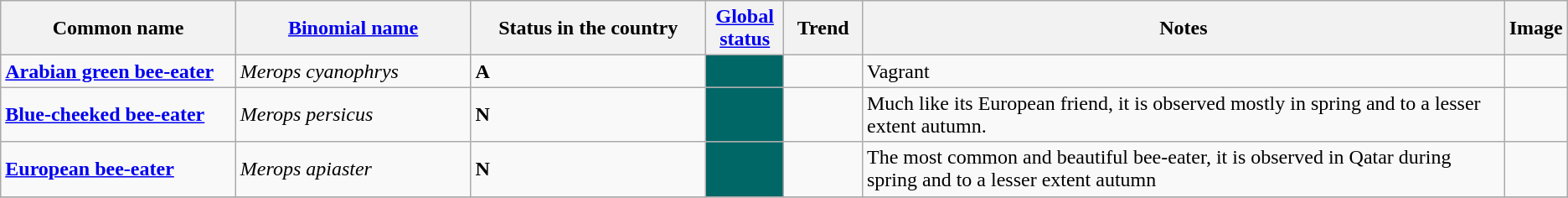<table class="wikitable sortable">
<tr>
<th width="15%">Common name</th>
<th width="15%"><a href='#'>Binomial name</a></th>
<th data-sort-type="number" width="15%">Status in the country</th>
<th width="5%"><a href='#'>Global status</a></th>
<th width="5%">Trend</th>
<th class="unsortable">Notes</th>
<th class="unsortable">Image</th>
</tr>
<tr>
<td><strong><a href='#'>Arabian green bee-eater</a></strong></td>
<td><em>Merops cyanophrys</em></td>
<td><strong>A</strong></td>
<td align=center style="background: #006666"></td>
<td align=center></td>
<td>Vagrant</td>
<td></td>
</tr>
<tr>
<td><strong><a href='#'>Blue-cheeked bee-eater</a></strong></td>
<td><em>Merops persicus</em></td>
<td><strong>N</strong></td>
<td align=center style="background: #006666"></td>
<td align=center></td>
<td>Much like its European friend, it is observed mostly in spring and to a lesser extent autumn.</td>
<td></td>
</tr>
<tr>
<td><strong><a href='#'>European bee-eater</a></strong></td>
<td><em>Merops apiaster</em></td>
<td><strong>N</strong></td>
<td align=center style="background: #006666"></td>
<td align=center></td>
<td>The most common and beautiful bee-eater, it is observed in Qatar during spring and to a lesser extent autumn</td>
<td></td>
</tr>
<tr>
</tr>
</table>
